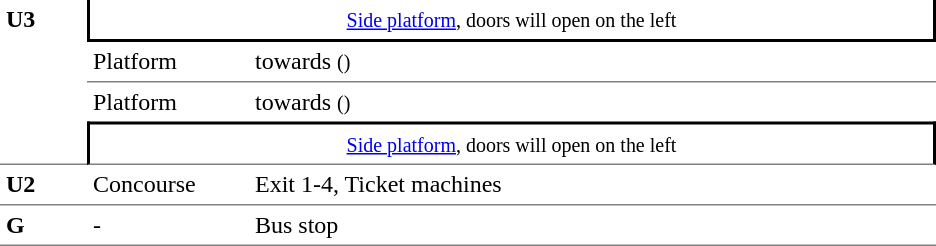<table table border=0 cellspacing=0 cellpadding=4>
<tr>
<td style="border-bottom:solid 1px gray;" rowspan=4 valign=top width=50><strong>U3</strong></td>
<td style = "border-right:solid 2px black;border-left:solid 2px black;border-bottom:solid 2px black;text-align:center;" colspan=2><small><a href='#'>Side platform</a>, doors will open on the left</small></td>
</tr>
<tr>
<td style = "border-bottom:solid 1px gray;" width=100>Platform </td>
<td style = "border-bottom:solid 1px gray;" width=450> towards  <small>()</small></td>
</tr>
<tr>
<td>Platform </td>
<td> towards  <small>()</small></td>
</tr>
<tr>
<td style = "border-top:solid 2px black;border-right:solid 2px black;border-left:solid 2px black;border-bottom:solid 1px gray;text-align:center;" colspan=2><small><a href='#'>Side platform</a>, doors will open on the left</small></td>
</tr>
<tr>
<td style = "border-bottom:solid 1px gray;" rowspan=1 valign=top><strong>U2</strong></td>
<td style = "border-bottom:solid 1px gray;" valign=top>Concourse</td>
<td style = "border-bottom:solid 1px gray;" valign=top>Exit 1-4, Ticket machines</td>
</tr>
<tr>
<td style = "border-bottom:solid 1px gray;" rowspan=1 valign=top><strong>G</strong></td>
<td style = "border-bottom:solid 1px gray;" valign=top>-</td>
<td style = "border-bottom:solid 1px gray;" valign=top>Bus stop</td>
</tr>
</table>
